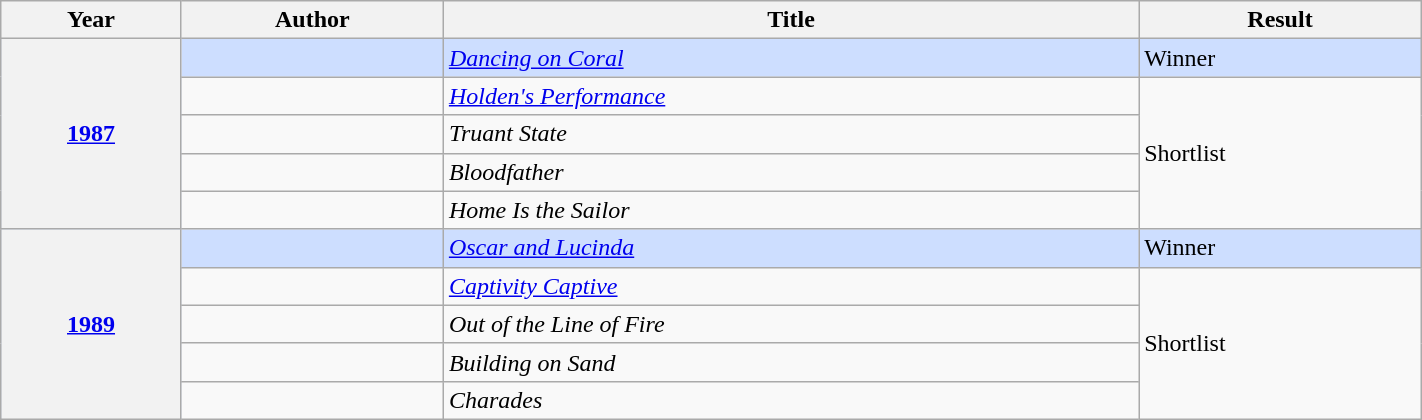<table class="wikitable sortable mw-collapsible" width="75%">
<tr>
<th>Year</th>
<th>Author</th>
<th>Title</th>
<th>Result</th>
</tr>
<tr style="background:#cddeff">
<th rowspan="5"><a href='#'>1987</a></th>
<td></td>
<td><em><a href='#'>Dancing on Coral</a></em></td>
<td>Winner </td>
</tr>
<tr>
<td></td>
<td><em><a href='#'>Holden's Performance</a></em></td>
<td rowspan="4">Shortlist</td>
</tr>
<tr>
<td></td>
<td><em>Truant State</em></td>
</tr>
<tr>
<td></td>
<td><em>Bloodfather</em></td>
</tr>
<tr>
<td></td>
<td><em>Home Is the Sailor</em></td>
</tr>
<tr style="background:#cddeff">
<th rowspan="5"><a href='#'>1989</a></th>
<td></td>
<td><em><a href='#'>Oscar and Lucinda</a></em></td>
<td>Winner</td>
</tr>
<tr>
<td></td>
<td><em><a href='#'>Captivity Captive</a></em></td>
<td rowspan="4">Shortlist</td>
</tr>
<tr>
<td></td>
<td><em>Out of the Line of Fire</em></td>
</tr>
<tr>
<td></td>
<td><em>Building on Sand</em></td>
</tr>
<tr>
<td></td>
<td><em>Charades</em></td>
</tr>
</table>
